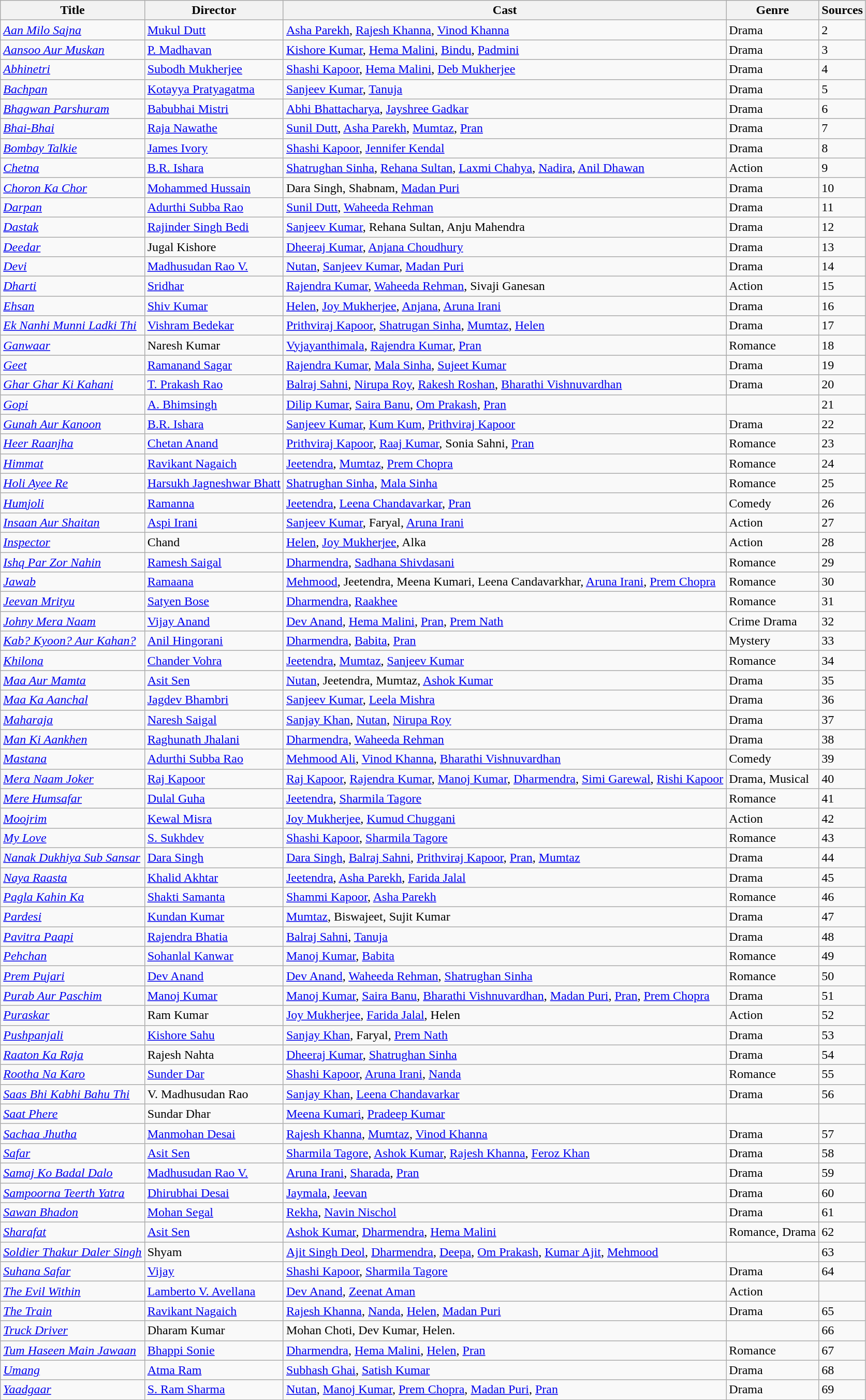<table class="wikitable sortable">
<tr>
<th>Title</th>
<th>Director</th>
<th>Cast</th>
<th>Genre</th>
<th>Sources</th>
</tr>
<tr>
<td><em><a href='#'>Aan Milo Sajna</a></em></td>
<td><a href='#'>Mukul Dutt</a></td>
<td><a href='#'>Asha Parekh</a>, <a href='#'>Rajesh Khanna</a>, <a href='#'>Vinod Khanna</a></td>
<td>Drama</td>
<td>2</td>
</tr>
<tr>
<td><em><a href='#'>Aansoo Aur Muskan</a></em></td>
<td><a href='#'>P. Madhavan</a></td>
<td><a href='#'>Kishore Kumar</a>, <a href='#'>Hema Malini</a>, <a href='#'>Bindu</a>, <a href='#'>Padmini</a></td>
<td>Drama</td>
<td>3</td>
</tr>
<tr>
<td><em><a href='#'>Abhinetri</a></em></td>
<td><a href='#'>Subodh Mukherjee</a></td>
<td><a href='#'>Shashi Kapoor</a>, <a href='#'>Hema Malini</a>, <a href='#'>Deb Mukherjee</a></td>
<td>Drama</td>
<td>4</td>
</tr>
<tr>
<td><em><a href='#'>Bachpan</a></em></td>
<td><a href='#'>Kotayya Pratyagatma</a></td>
<td><a href='#'>Sanjeev Kumar</a>, <a href='#'>Tanuja</a></td>
<td>Drama</td>
<td>5</td>
</tr>
<tr>
<td><em><a href='#'>Bhagwan Parshuram</a></em></td>
<td><a href='#'>Babubhai Mistri</a></td>
<td><a href='#'>Abhi Bhattacharya</a>, <a href='#'>Jayshree Gadkar</a></td>
<td>Drama</td>
<td>6</td>
</tr>
<tr>
<td><em><a href='#'>Bhai-Bhai</a></em></td>
<td><a href='#'>Raja Nawathe</a></td>
<td><a href='#'>Sunil Dutt</a>, <a href='#'>Asha Parekh</a>, <a href='#'>Mumtaz</a>, <a href='#'>Pran</a></td>
<td>Drama</td>
<td>7</td>
</tr>
<tr>
<td><em><a href='#'>Bombay Talkie</a></em></td>
<td><a href='#'>James Ivory</a></td>
<td><a href='#'>Shashi Kapoor</a>, <a href='#'>Jennifer Kendal</a></td>
<td>Drama</td>
<td>8</td>
</tr>
<tr>
<td><em><a href='#'>Chetna</a></em></td>
<td><a href='#'>B.R. Ishara</a></td>
<td><a href='#'>Shatrughan Sinha</a>, <a href='#'>Rehana Sultan</a>, <a href='#'>Laxmi Chahya</a>, <a href='#'>Nadira</a>, <a href='#'>Anil Dhawan</a></td>
<td>Action</td>
<td>9</td>
</tr>
<tr>
<td><em><a href='#'>Choron Ka Chor</a></em></td>
<td><a href='#'>Mohammed Hussain</a></td>
<td>Dara Singh, Shabnam, <a href='#'>Madan Puri</a></td>
<td>Drama</td>
<td>10</td>
</tr>
<tr>
<td><em><a href='#'>Darpan</a></em></td>
<td><a href='#'>Adurthi Subba Rao</a></td>
<td><a href='#'>Sunil Dutt</a>, <a href='#'>Waheeda Rehman</a></td>
<td>Drama</td>
<td>11</td>
</tr>
<tr>
<td><em><a href='#'>Dastak</a></em></td>
<td><a href='#'>Rajinder Singh Bedi</a></td>
<td><a href='#'>Sanjeev Kumar</a>, Rehana Sultan, Anju Mahendra</td>
<td>Drama</td>
<td>12</td>
</tr>
<tr>
<td><em><a href='#'>Deedar</a></em></td>
<td>Jugal Kishore</td>
<td><a href='#'>Dheeraj Kumar</a>, <a href='#'>Anjana Choudhury</a></td>
<td>Drama</td>
<td>13</td>
</tr>
<tr>
<td><em><a href='#'>Devi</a></em></td>
<td><a href='#'>Madhusudan Rao V.</a></td>
<td><a href='#'>Nutan</a>, <a href='#'>Sanjeev Kumar</a>, <a href='#'>Madan Puri</a></td>
<td>Drama</td>
<td>14</td>
</tr>
<tr>
<td><em><a href='#'>Dharti</a></em></td>
<td><a href='#'>Sridhar</a></td>
<td><a href='#'>Rajendra Kumar</a>, <a href='#'>Waheeda Rehman</a>, Sivaji Ganesan</td>
<td>Action</td>
<td>15</td>
</tr>
<tr>
<td><em><a href='#'>Ehsan</a></em></td>
<td><a href='#'>Shiv Kumar</a></td>
<td><a href='#'>Helen</a>, <a href='#'>Joy Mukherjee</a>, <a href='#'>Anjana</a>, <a href='#'>Aruna Irani</a></td>
<td>Drama</td>
<td>16</td>
</tr>
<tr>
<td><em><a href='#'>Ek Nanhi Munni Ladki Thi</a></em></td>
<td><a href='#'>Vishram Bedekar</a></td>
<td><a href='#'>Prithviraj Kapoor</a>, <a href='#'>Shatrugan Sinha</a>, <a href='#'>Mumtaz</a>, <a href='#'>Helen</a></td>
<td>Drama</td>
<td>17</td>
</tr>
<tr>
<td><em><a href='#'>Ganwaar</a></em></td>
<td>Naresh Kumar</td>
<td><a href='#'>Vyjayanthimala</a>, <a href='#'>Rajendra Kumar</a>, <a href='#'>Pran</a></td>
<td>Romance</td>
<td>18</td>
</tr>
<tr>
<td><em><a href='#'>Geet</a></em></td>
<td><a href='#'>Ramanand Sagar</a></td>
<td><a href='#'>Rajendra Kumar</a>, <a href='#'>Mala Sinha</a>, <a href='#'>Sujeet Kumar</a></td>
<td>Drama</td>
<td>19</td>
</tr>
<tr>
<td><em><a href='#'>Ghar Ghar Ki Kahani</a></em></td>
<td><a href='#'>T. Prakash Rao</a></td>
<td><a href='#'>Balraj Sahni</a>, <a href='#'>Nirupa Roy</a>, <a href='#'>Rakesh Roshan</a>, <a href='#'>Bharathi Vishnuvardhan</a></td>
<td>Drama</td>
<td>20</td>
</tr>
<tr>
<td><em><a href='#'>Gopi</a></em></td>
<td><a href='#'>A. Bhimsingh</a></td>
<td><a href='#'>Dilip Kumar</a>, <a href='#'>Saira Banu</a>, <a href='#'>Om Prakash</a>, <a href='#'>Pran</a></td>
<td></td>
<td>21</td>
</tr>
<tr>
<td><em><a href='#'>Gunah Aur Kanoon</a></em></td>
<td><a href='#'>B.R. Ishara</a></td>
<td><a href='#'>Sanjeev Kumar</a>, <a href='#'>Kum Kum</a>, <a href='#'>Prithviraj Kapoor</a></td>
<td>Drama</td>
<td>22</td>
</tr>
<tr>
<td><em><a href='#'>Heer Raanjha</a></em></td>
<td><a href='#'>Chetan Anand</a></td>
<td><a href='#'>Prithviraj Kapoor</a>, <a href='#'>Raaj Kumar</a>, Sonia Sahni, <a href='#'>Pran</a></td>
<td>Romance</td>
<td>23</td>
</tr>
<tr>
<td><em><a href='#'>Himmat</a></em></td>
<td><a href='#'>Ravikant Nagaich</a></td>
<td><a href='#'>Jeetendra</a>, <a href='#'>Mumtaz</a>, <a href='#'>Prem Chopra</a></td>
<td>Romance</td>
<td>24</td>
</tr>
<tr>
<td><em><a href='#'>Holi Ayee Re</a></em></td>
<td><a href='#'>Harsukh Jagneshwar Bhatt</a></td>
<td><a href='#'>Shatrughan Sinha</a>, <a href='#'>Mala Sinha</a></td>
<td>Romance</td>
<td>25</td>
</tr>
<tr>
<td><em><a href='#'>Humjoli</a></em></td>
<td><a href='#'>Ramanna</a></td>
<td><a href='#'>Jeetendra</a>, <a href='#'>Leena Chandavarkar</a>, <a href='#'>Pran</a></td>
<td>Comedy</td>
<td>26</td>
</tr>
<tr>
<td><em><a href='#'>Insaan Aur Shaitan</a></em></td>
<td><a href='#'>Aspi Irani</a></td>
<td><a href='#'>Sanjeev Kumar</a>, Faryal, <a href='#'>Aruna Irani</a></td>
<td>Action</td>
<td>27</td>
</tr>
<tr>
<td><em><a href='#'>Inspector</a></em></td>
<td>Chand</td>
<td><a href='#'>Helen</a>, <a href='#'>Joy Mukherjee</a>, Alka</td>
<td>Action</td>
<td>28</td>
</tr>
<tr>
<td><em><a href='#'>Ishq Par Zor Nahin</a></em></td>
<td><a href='#'>Ramesh Saigal</a></td>
<td><a href='#'>Dharmendra</a>, <a href='#'>Sadhana Shivdasani</a></td>
<td>Romance</td>
<td>29</td>
</tr>
<tr>
<td><em><a href='#'>Jawab</a></em></td>
<td><a href='#'>Ramaana</a></td>
<td><a href='#'>Mehmood</a>, Jeetendra, Meena Kumari, Leena Candavarkhar,  <a href='#'>Aruna Irani</a>, <a href='#'>Prem Chopra</a></td>
<td>Romance</td>
<td>30</td>
</tr>
<tr>
<td><em><a href='#'>Jeevan Mrityu</a></em></td>
<td><a href='#'>Satyen Bose</a></td>
<td><a href='#'>Dharmendra</a>, <a href='#'>Raakhee</a></td>
<td>Romance</td>
<td>31</td>
</tr>
<tr>
<td><em><a href='#'>Johny Mera Naam</a></em></td>
<td><a href='#'>Vijay Anand</a></td>
<td><a href='#'>Dev Anand</a>, <a href='#'>Hema Malini</a>, <a href='#'>Pran</a>, <a href='#'>Prem Nath</a></td>
<td>Crime Drama</td>
<td>32</td>
</tr>
<tr>
<td><em><a href='#'>Kab? Kyoon? Aur Kahan?</a></em></td>
<td><a href='#'>Anil Hingorani</a></td>
<td><a href='#'>Dharmendra</a>, <a href='#'>Babita</a>, <a href='#'>Pran</a></td>
<td>Mystery</td>
<td>33</td>
</tr>
<tr>
<td><em><a href='#'>Khilona</a></em></td>
<td><a href='#'>Chander Vohra</a></td>
<td><a href='#'>Jeetendra</a>, <a href='#'>Mumtaz</a>, <a href='#'>Sanjeev Kumar</a></td>
<td>Romance</td>
<td>34</td>
</tr>
<tr>
<td><em><a href='#'>Maa Aur Mamta</a></em></td>
<td><a href='#'>Asit Sen</a></td>
<td><a href='#'>Nutan</a>, Jeetendra, Mumtaz, <a href='#'>Ashok Kumar</a></td>
<td>Drama</td>
<td>35</td>
</tr>
<tr>
<td><em><a href='#'>Maa Ka Aanchal</a></em></td>
<td><a href='#'>Jagdev Bhambri</a></td>
<td><a href='#'>Sanjeev Kumar</a>, <a href='#'>Leela Mishra</a></td>
<td>Drama</td>
<td>36</td>
</tr>
<tr>
<td><em><a href='#'>Maharaja</a></em></td>
<td><a href='#'>Naresh Saigal</a></td>
<td><a href='#'>Sanjay Khan</a>, <a href='#'>Nutan</a>, <a href='#'>Nirupa Roy</a></td>
<td>Drama</td>
<td>37</td>
</tr>
<tr>
<td><em><a href='#'>Man Ki Aankhen</a></em></td>
<td><a href='#'>Raghunath Jhalani</a></td>
<td><a href='#'>Dharmendra</a>, <a href='#'>Waheeda Rehman</a></td>
<td>Drama</td>
<td>38</td>
</tr>
<tr>
<td><em><a href='#'>Mastana</a></em></td>
<td><a href='#'>Adurthi Subba Rao</a></td>
<td><a href='#'>Mehmood Ali</a>, <a href='#'>Vinod Khanna</a>, <a href='#'>Bharathi Vishnuvardhan</a></td>
<td>Comedy</td>
<td>39</td>
</tr>
<tr>
<td><em><a href='#'>Mera Naam Joker</a></em></td>
<td><a href='#'>Raj Kapoor</a></td>
<td><a href='#'>Raj Kapoor</a>, <a href='#'>Rajendra Kumar</a>, <a href='#'>Manoj Kumar</a>, <a href='#'>Dharmendra</a>, <a href='#'>Simi Garewal</a>, <a href='#'>Rishi Kapoor</a></td>
<td>Drama, Musical</td>
<td>40</td>
</tr>
<tr>
<td><em><a href='#'>Mere Humsafar</a></em></td>
<td><a href='#'>Dulal Guha</a></td>
<td><a href='#'>Jeetendra</a>, <a href='#'>Sharmila Tagore</a></td>
<td>Romance</td>
<td>41</td>
</tr>
<tr>
<td><em><a href='#'>Moojrim</a></em></td>
<td><a href='#'>Kewal Misra</a></td>
<td><a href='#'>Joy Mukherjee</a>, <a href='#'>Kumud Chuggani</a></td>
<td>Action</td>
<td>42</td>
</tr>
<tr>
<td><em><a href='#'>My Love</a></em></td>
<td><a href='#'>S. Sukhdev</a></td>
<td><a href='#'>Shashi Kapoor</a>, <a href='#'>Sharmila Tagore</a></td>
<td>Romance</td>
<td>43</td>
</tr>
<tr>
<td><em><a href='#'>Nanak Dukhiya Sub Sansar</a></em></td>
<td><a href='#'>Dara Singh</a></td>
<td><a href='#'>Dara Singh</a>, <a href='#'>Balraj Sahni</a>, <a href='#'>Prithviraj Kapoor</a>, <a href='#'>Pran</a>, <a href='#'>Mumtaz</a></td>
<td>Drama</td>
<td>44</td>
</tr>
<tr>
<td><em><a href='#'>Naya Raasta</a></em></td>
<td><a href='#'>Khalid Akhtar</a></td>
<td><a href='#'>Jeetendra</a>, <a href='#'>Asha Parekh</a>, <a href='#'>Farida Jalal</a></td>
<td>Drama</td>
<td>45</td>
</tr>
<tr>
<td><em><a href='#'>Pagla Kahin Ka</a></em></td>
<td><a href='#'>Shakti Samanta</a></td>
<td><a href='#'>Shammi Kapoor</a>, <a href='#'>Asha Parekh</a></td>
<td>Romance</td>
<td>46</td>
</tr>
<tr>
<td><em><a href='#'>Pardesi</a></em></td>
<td><a href='#'>Kundan Kumar</a></td>
<td><a href='#'>Mumtaz</a>, Biswajeet, Sujit Kumar</td>
<td>Drama</td>
<td>47</td>
</tr>
<tr>
<td><em><a href='#'>Pavitra Paapi</a></em></td>
<td><a href='#'>Rajendra Bhatia</a></td>
<td><a href='#'>Balraj Sahni</a>, <a href='#'>Tanuja</a></td>
<td>Drama</td>
<td>48</td>
</tr>
<tr>
<td><em><a href='#'>Pehchan</a></em></td>
<td><a href='#'>Sohanlal Kanwar</a></td>
<td><a href='#'>Manoj Kumar</a>, <a href='#'>Babita</a></td>
<td>Romance</td>
<td>49</td>
</tr>
<tr>
<td><em><a href='#'>Prem Pujari</a></em></td>
<td><a href='#'>Dev Anand</a></td>
<td><a href='#'>Dev Anand</a>, <a href='#'>Waheeda Rehman</a>, <a href='#'>Shatrughan Sinha</a></td>
<td>Romance</td>
<td>50</td>
</tr>
<tr>
<td><em><a href='#'>Purab Aur Paschim</a></em></td>
<td><a href='#'>Manoj Kumar</a></td>
<td><a href='#'>Manoj Kumar</a>, <a href='#'>Saira Banu</a>, <a href='#'>Bharathi Vishnuvardhan</a>, <a href='#'>Madan Puri</a>, <a href='#'>Pran</a>, <a href='#'>Prem Chopra</a></td>
<td>Drama</td>
<td>51</td>
</tr>
<tr>
<td><em><a href='#'>Puraskar</a></em></td>
<td>Ram Kumar</td>
<td><a href='#'>Joy Mukherjee</a>, <a href='#'>Farida Jalal</a>, Helen</td>
<td>Action</td>
<td>52</td>
</tr>
<tr>
<td><em><a href='#'>Pushpanjali</a></em></td>
<td><a href='#'>Kishore Sahu</a></td>
<td><a href='#'>Sanjay Khan</a>, Faryal, <a href='#'>Prem Nath</a></td>
<td>Drama</td>
<td>53</td>
</tr>
<tr>
<td><em><a href='#'>Raaton Ka Raja</a></em></td>
<td>Rajesh Nahta</td>
<td><a href='#'>Dheeraj Kumar</a>, <a href='#'>Shatrughan Sinha</a></td>
<td>Drama</td>
<td>54</td>
</tr>
<tr>
<td><em><a href='#'>Rootha Na Karo</a></em></td>
<td><a href='#'>Sunder Dar</a></td>
<td><a href='#'>Shashi Kapoor</a>, <a href='#'>Aruna Irani</a>, <a href='#'>Nanda</a></td>
<td>Romance</td>
<td>55</td>
</tr>
<tr>
<td><em><a href='#'>Saas Bhi Kabhi Bahu Thi</a></em></td>
<td>V. Madhusudan Rao</td>
<td><a href='#'>Sanjay Khan</a>, <a href='#'>Leena Chandavarkar</a></td>
<td>Drama</td>
<td>56</td>
</tr>
<tr>
<td><em><a href='#'>Saat Phere</a></em></td>
<td>Sundar Dhar</td>
<td><a href='#'>Meena Kumari</a>, <a href='#'>Pradeep Kumar</a></td>
<td></td>
<td></td>
</tr>
<tr>
<td><em><a href='#'>Sachaa Jhutha</a></em></td>
<td><a href='#'>Manmohan Desai</a></td>
<td><a href='#'>Rajesh Khanna</a>, <a href='#'>Mumtaz</a>, <a href='#'>Vinod Khanna</a></td>
<td>Drama</td>
<td>57</td>
</tr>
<tr>
<td><em><a href='#'>Safar</a></em></td>
<td><a href='#'>Asit Sen</a></td>
<td><a href='#'>Sharmila Tagore</a>, <a href='#'>Ashok Kumar</a>, <a href='#'>Rajesh Khanna</a>, <a href='#'>Feroz Khan</a></td>
<td>Drama</td>
<td>58</td>
</tr>
<tr>
<td><em><a href='#'>Samaj Ko Badal Dalo</a></em></td>
<td><a href='#'>Madhusudan Rao V.</a></td>
<td><a href='#'>Aruna Irani</a>, <a href='#'>Sharada</a>, <a href='#'>Pran</a></td>
<td>Drama</td>
<td>59</td>
</tr>
<tr>
<td><em><a href='#'>Sampoorna Teerth Yatra</a></em></td>
<td><a href='#'>Dhirubhai Desai</a></td>
<td><a href='#'>Jaymala</a>, <a href='#'>Jeevan</a></td>
<td>Drama</td>
<td>60</td>
</tr>
<tr>
<td><em><a href='#'>Sawan Bhadon</a></em></td>
<td><a href='#'>Mohan Segal</a></td>
<td><a href='#'>Rekha</a>, <a href='#'>Navin Nischol</a></td>
<td>Drama</td>
<td>61</td>
</tr>
<tr>
<td><em><a href='#'>Sharafat</a></em></td>
<td><a href='#'>Asit Sen</a></td>
<td><a href='#'>Ashok Kumar</a>, <a href='#'>Dharmendra</a>, <a href='#'>Hema Malini</a></td>
<td>Romance, Drama</td>
<td>62</td>
</tr>
<tr>
<td><em><a href='#'>Soldier Thakur Daler Singh</a></em></td>
<td>Shyam</td>
<td><a href='#'>Ajit Singh Deol</a>, <a href='#'>Dharmendra</a>, <a href='#'>Deepa</a>, <a href='#'>Om Prakash</a>, <a href='#'>Kumar Ajit</a>, <a href='#'>Mehmood</a></td>
<td></td>
<td>63</td>
</tr>
<tr>
<td><em><a href='#'>Suhana Safar</a></em></td>
<td><a href='#'>Vijay</a></td>
<td><a href='#'>Shashi Kapoor</a>, <a href='#'>Sharmila Tagore</a></td>
<td>Drama</td>
<td>64</td>
</tr>
<tr>
<td><em><a href='#'>The Evil Within</a></em></td>
<td><a href='#'>Lamberto V. Avellana</a></td>
<td><a href='#'>Dev Anand</a>, <a href='#'>Zeenat Aman</a></td>
<td>Action</td>
<td></td>
</tr>
<tr>
<td><em><a href='#'>The Train</a></em></td>
<td><a href='#'>Ravikant Nagaich</a></td>
<td><a href='#'>Rajesh Khanna</a>, <a href='#'>Nanda</a>, <a href='#'>Helen</a>, <a href='#'>Madan Puri</a></td>
<td>Drama</td>
<td>65</td>
</tr>
<tr>
<td><em><a href='#'>Truck Driver</a></em></td>
<td>Dharam Kumar</td>
<td>Mohan Choti, Dev Kumar, Helen.</td>
<td></td>
<td>66</td>
</tr>
<tr>
<td><em><a href='#'>Tum Haseen Main Jawaan</a></em></td>
<td><a href='#'>Bhappi Sonie</a></td>
<td><a href='#'>Dharmendra</a>, <a href='#'>Hema Malini</a>, <a href='#'>Helen</a>, <a href='#'>Pran</a></td>
<td>Romance</td>
<td>67</td>
</tr>
<tr>
<td><em><a href='#'>Umang</a></em></td>
<td><a href='#'>Atma Ram</a></td>
<td><a href='#'>Subhash Ghai</a>, <a href='#'>Satish Kumar</a></td>
<td>Drama</td>
<td>68</td>
</tr>
<tr>
<td><em><a href='#'>Yaadgaar</a></em></td>
<td><a href='#'>S. Ram Sharma</a></td>
<td><a href='#'>Nutan</a>, <a href='#'>Manoj Kumar</a>, <a href='#'>Prem Chopra</a>, <a href='#'>Madan Puri</a>, <a href='#'>Pran</a></td>
<td>Drama</td>
<td>69</td>
</tr>
</table>
